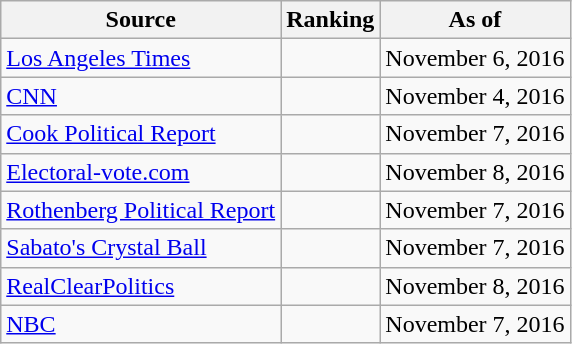<table class="wikitable" style="text-align:center">
<tr>
<th>Source</th>
<th>Ranking</th>
<th>As of</th>
</tr>
<tr>
<td align="left"><a href='#'>Los Angeles Times</a></td>
<td></td>
<td>November 6, 2016</td>
</tr>
<tr>
<td align="left"><a href='#'>CNN</a></td>
<td></td>
<td>November 4, 2016</td>
</tr>
<tr>
<td align="left"><a href='#'>Cook Political Report</a></td>
<td></td>
<td>November 7, 2016</td>
</tr>
<tr>
<td align="left"><a href='#'>Electoral-vote.com</a></td>
<td></td>
<td>November 8, 2016</td>
</tr>
<tr>
<td align=left><a href='#'>Rothenberg Political Report</a></td>
<td></td>
<td>November 7, 2016</td>
</tr>
<tr>
<td align="left"><a href='#'>Sabato's Crystal Ball</a></td>
<td></td>
<td>November 7, 2016</td>
</tr>
<tr>
<td align="left"><a href='#'>RealClearPolitics</a></td>
<td></td>
<td>November 8, 2016</td>
</tr>
<tr>
<td align="left"><a href='#'>NBC</a></td>
<td></td>
<td>November 7, 2016</td>
</tr>
</table>
